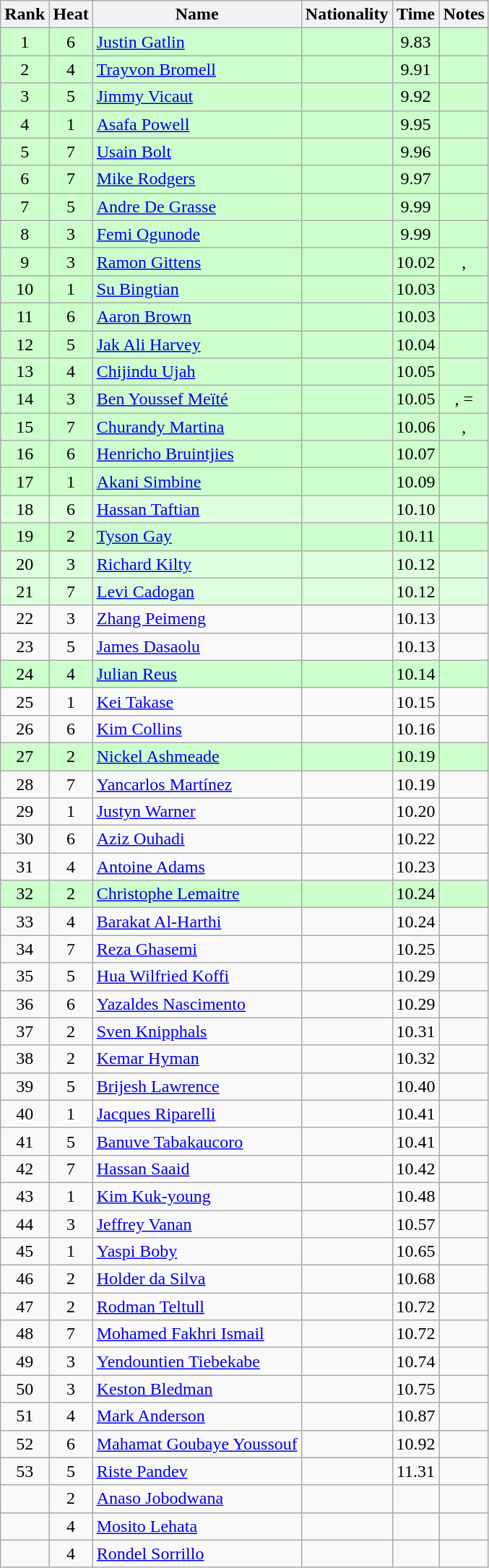<table class="wikitable sortable" style="text-align:center">
<tr>
<th>Rank</th>
<th>Heat</th>
<th>Name</th>
<th>Nationality</th>
<th>Time</th>
<th>Notes</th>
</tr>
<tr bgcolor=ccffcc>
<td>1</td>
<td>6</td>
<td align=left><a href='#'>Justin Gatlin</a></td>
<td align=left></td>
<td>9.83</td>
<td></td>
</tr>
<tr bgcolor=ccffcc>
<td>2</td>
<td>4</td>
<td align=left><a href='#'>Trayvon Bromell</a></td>
<td align=left></td>
<td>9.91</td>
<td></td>
</tr>
<tr bgcolor=ccffcc>
<td>3</td>
<td>5</td>
<td align=left><a href='#'>Jimmy Vicaut</a></td>
<td align=left></td>
<td>9.92</td>
<td></td>
</tr>
<tr bgcolor=ccffcc>
<td>4</td>
<td>1</td>
<td align=left><a href='#'>Asafa Powell</a></td>
<td align=left></td>
<td>9.95</td>
<td></td>
</tr>
<tr bgcolor=ccffcc>
<td>5</td>
<td>7</td>
<td align=left><a href='#'>Usain Bolt</a></td>
<td align=left></td>
<td>9.96</td>
<td></td>
</tr>
<tr bgcolor=ccffcc>
<td>6</td>
<td>7</td>
<td align=left><a href='#'>Mike Rodgers</a></td>
<td align=left></td>
<td>9.97</td>
<td></td>
</tr>
<tr bgcolor=ccffcc>
<td>7</td>
<td>5</td>
<td align=left><a href='#'>Andre De Grasse</a></td>
<td align=left></td>
<td>9.99</td>
<td></td>
</tr>
<tr bgcolor=ccffcc>
<td>8</td>
<td>3</td>
<td align=left><a href='#'>Femi Ogunode</a></td>
<td align=left></td>
<td>9.99</td>
<td></td>
</tr>
<tr bgcolor=ccffcc>
<td>9</td>
<td>3</td>
<td align=left><a href='#'>Ramon Gittens</a></td>
<td align=left></td>
<td>10.02</td>
<td>, </td>
</tr>
<tr bgcolor=ccffcc>
<td>10</td>
<td>1</td>
<td align=left><a href='#'>Su Bingtian</a></td>
<td align=left></td>
<td>10.03</td>
<td></td>
</tr>
<tr bgcolor=ccffcc>
<td>11</td>
<td>6</td>
<td align=left><a href='#'>Aaron Brown</a></td>
<td align=left></td>
<td>10.03</td>
<td></td>
</tr>
<tr bgcolor=ccffcc>
<td>12</td>
<td>5</td>
<td align=left><a href='#'>Jak Ali Harvey</a></td>
<td align=left></td>
<td>10.04</td>
<td></td>
</tr>
<tr bgcolor=ccffcc>
<td>13</td>
<td>4</td>
<td align=left><a href='#'>Chijindu Ujah</a></td>
<td align=left></td>
<td>10.05</td>
<td></td>
</tr>
<tr bgcolor=ccffcc>
<td>14</td>
<td>3</td>
<td align=left><a href='#'>Ben Youssef Meïté</a></td>
<td align=left></td>
<td>10.05</td>
<td>, =</td>
</tr>
<tr bgcolor=ccffcc>
<td>15</td>
<td>7</td>
<td align=left><a href='#'>Churandy Martina</a></td>
<td align=left></td>
<td>10.06</td>
<td>, </td>
</tr>
<tr bgcolor=ccffcc>
<td>16</td>
<td>6</td>
<td align=left><a href='#'>Henricho Bruintjies</a></td>
<td align=left></td>
<td>10.07</td>
<td></td>
</tr>
<tr bgcolor=ccffcc>
<td>17</td>
<td>1</td>
<td align=left><a href='#'>Akani Simbine</a></td>
<td align=left></td>
<td>10.09</td>
<td></td>
</tr>
<tr bgcolor=ddffdd>
<td>18</td>
<td>6</td>
<td align=left><a href='#'>Hassan Taftian</a></td>
<td align=left></td>
<td>10.10</td>
<td></td>
</tr>
<tr bgcolor=ccffcc>
<td>19</td>
<td>2</td>
<td align=left><a href='#'>Tyson Gay</a></td>
<td align=left></td>
<td>10.11</td>
<td></td>
</tr>
<tr bgcolor=ddffdd>
<td>20</td>
<td>3</td>
<td align=left><a href='#'>Richard Kilty</a></td>
<td align=left></td>
<td>10.12</td>
<td></td>
</tr>
<tr bgcolor=ddffdd>
<td>21</td>
<td>7</td>
<td align=left><a href='#'>Levi Cadogan</a></td>
<td align=left></td>
<td>10.12</td>
<td></td>
</tr>
<tr>
<td>22</td>
<td>3</td>
<td align=left><a href='#'>Zhang Peimeng</a></td>
<td align=left></td>
<td>10.13</td>
<td></td>
</tr>
<tr>
<td>23</td>
<td>5</td>
<td align=left><a href='#'>James Dasaolu</a></td>
<td align=left></td>
<td>10.13</td>
<td></td>
</tr>
<tr bgcolor=ccffcc>
<td>24</td>
<td>4</td>
<td align=left><a href='#'>Julian Reus</a></td>
<td align=left></td>
<td>10.14</td>
<td></td>
</tr>
<tr>
<td>25</td>
<td>1</td>
<td align=left><a href='#'>Kei Takase</a></td>
<td align=left></td>
<td>10.15</td>
<td></td>
</tr>
<tr>
<td>26</td>
<td>6</td>
<td align=left><a href='#'>Kim Collins</a></td>
<td align=left></td>
<td>10.16</td>
<td></td>
</tr>
<tr bgcolor=ccffcc>
<td>27</td>
<td>2</td>
<td align=left><a href='#'>Nickel Ashmeade</a></td>
<td align=left></td>
<td>10.19</td>
<td></td>
</tr>
<tr>
<td>28</td>
<td>7</td>
<td align=left><a href='#'>Yancarlos Martínez</a></td>
<td align=left></td>
<td>10.19</td>
<td></td>
</tr>
<tr>
<td>29</td>
<td>1</td>
<td align=left><a href='#'>Justyn Warner</a></td>
<td align=left></td>
<td>10.20</td>
<td></td>
</tr>
<tr>
<td>30</td>
<td>6</td>
<td align=left><a href='#'>Aziz Ouhadi</a></td>
<td align=left></td>
<td>10.22</td>
<td></td>
</tr>
<tr>
<td>31</td>
<td>4</td>
<td align=left><a href='#'>Antoine Adams</a></td>
<td align=left></td>
<td>10.23</td>
<td></td>
</tr>
<tr bgcolor=ccffcc>
<td>32</td>
<td>2</td>
<td align=left><a href='#'>Christophe Lemaitre</a></td>
<td align=left></td>
<td>10.24</td>
<td></td>
</tr>
<tr>
<td>33</td>
<td>4</td>
<td align=left><a href='#'>Barakat Al-Harthi</a></td>
<td align=left></td>
<td>10.24</td>
<td></td>
</tr>
<tr>
<td>34</td>
<td>7</td>
<td align=left><a href='#'>Reza Ghasemi</a></td>
<td align=left></td>
<td>10.25</td>
<td></td>
</tr>
<tr>
<td>35</td>
<td>5</td>
<td align=left><a href='#'>Hua Wilfried Koffi</a></td>
<td align=left></td>
<td>10.29</td>
<td></td>
</tr>
<tr>
<td>36</td>
<td>6</td>
<td align=left><a href='#'>Yazaldes Nascimento</a></td>
<td align=left></td>
<td>10.29</td>
<td></td>
</tr>
<tr>
<td>37</td>
<td>2</td>
<td align=left><a href='#'>Sven Knipphals</a></td>
<td align=left></td>
<td>10.31</td>
<td></td>
</tr>
<tr>
<td>38</td>
<td>2</td>
<td align=left><a href='#'>Kemar Hyman</a></td>
<td align=left></td>
<td>10.32</td>
<td></td>
</tr>
<tr>
<td>39</td>
<td>5</td>
<td align=left><a href='#'>Brijesh Lawrence</a></td>
<td align=left></td>
<td>10.40</td>
<td></td>
</tr>
<tr>
<td>40</td>
<td>1</td>
<td align=left><a href='#'>Jacques Riparelli</a></td>
<td align=left></td>
<td>10.41</td>
<td></td>
</tr>
<tr>
<td>41</td>
<td>5</td>
<td align=left><a href='#'>Banuve Tabakaucoro</a></td>
<td align=left></td>
<td>10.41</td>
<td></td>
</tr>
<tr>
<td>42</td>
<td>7</td>
<td align=left><a href='#'>Hassan Saaid</a></td>
<td align=left></td>
<td>10.42</td>
<td></td>
</tr>
<tr>
<td>43</td>
<td>1</td>
<td align=left><a href='#'>Kim Kuk-young</a></td>
<td align=left></td>
<td>10.48</td>
<td></td>
</tr>
<tr>
<td>44</td>
<td>3</td>
<td align=left><a href='#'>Jeffrey Vanan</a></td>
<td align=left></td>
<td>10.57</td>
<td></td>
</tr>
<tr>
<td>45</td>
<td>1</td>
<td align=left><a href='#'>Yaspi Boby</a></td>
<td align=left></td>
<td>10.65</td>
<td></td>
</tr>
<tr>
<td>46</td>
<td>2</td>
<td align=left><a href='#'>Holder da Silva</a></td>
<td align=left></td>
<td>10.68</td>
<td></td>
</tr>
<tr>
<td>47</td>
<td>2</td>
<td align=left><a href='#'>Rodman Teltull</a></td>
<td align=left></td>
<td>10.72</td>
<td></td>
</tr>
<tr>
<td>48</td>
<td>7</td>
<td align=left><a href='#'>Mohamed Fakhri Ismail</a></td>
<td align=left></td>
<td>10.72</td>
<td></td>
</tr>
<tr>
<td>49</td>
<td>3</td>
<td align=left><a href='#'>Yendountien Tiebekabe</a></td>
<td align=left></td>
<td>10.74</td>
<td></td>
</tr>
<tr>
<td>50</td>
<td>3</td>
<td align=left><a href='#'>Keston Bledman</a></td>
<td align=left></td>
<td>10.75</td>
<td></td>
</tr>
<tr>
<td>51</td>
<td>4</td>
<td align=left><a href='#'>Mark Anderson</a></td>
<td align=left></td>
<td>10.87</td>
<td></td>
</tr>
<tr>
<td>52</td>
<td>6</td>
<td align=left><a href='#'>Mahamat Goubaye Youssouf</a></td>
<td align=left></td>
<td>10.92</td>
<td></td>
</tr>
<tr>
<td>53</td>
<td>5</td>
<td align=left><a href='#'>Riste Pandev</a></td>
<td align=left></td>
<td>11.31</td>
<td></td>
</tr>
<tr>
<td></td>
<td>2</td>
<td align=left><a href='#'>Anaso Jobodwana</a></td>
<td align=left></td>
<td></td>
<td></td>
</tr>
<tr>
<td></td>
<td>4</td>
<td align=left><a href='#'>Mosito Lehata</a></td>
<td align=left></td>
<td></td>
<td></td>
</tr>
<tr>
<td></td>
<td>4</td>
<td align=left><a href='#'>Rondel Sorrillo</a></td>
<td align=left></td>
<td></td>
<td></td>
</tr>
</table>
